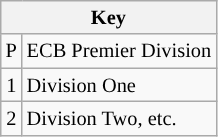<table class="wikitable" style="font-size:85%">
<tr>
<th colspan=2>Key</th>
</tr>
<tr>
<td style="text-align: center;">P</td>
<td>ECB Premier Division</td>
</tr>
<tr>
<td style="text-align: center;">1</td>
<td>Division One</td>
</tr>
<tr>
<td style="text-align: center;">2</td>
<td>Division Two, etc.</td>
</tr>
</table>
